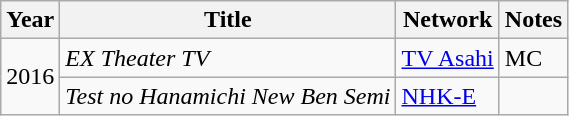<table class="wikitable">
<tr>
<th>Year</th>
<th>Title</th>
<th>Network</th>
<th>Notes</th>
</tr>
<tr>
<td rowspan="2">2016</td>
<td><em>EX Theater TV</em></td>
<td><a href='#'>TV Asahi</a></td>
<td>MC</td>
</tr>
<tr>
<td><em>Test no Hanamichi New Ben Semi</em></td>
<td><a href='#'>NHK-E</a></td>
<td></td>
</tr>
</table>
